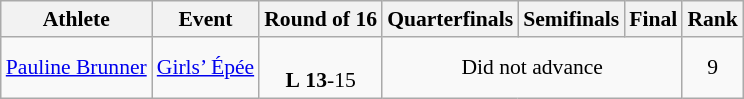<table class="wikitable" border="1" style="font-size:90%">
<tr>
<th>Athlete</th>
<th>Event</th>
<th>Round of 16</th>
<th>Quarterfinals</th>
<th>Semifinals</th>
<th>Final</th>
<th>Rank</th>
</tr>
<tr>
<td><a href='#'>Pauline Brunner</a></td>
<td><a href='#'>Girls’ Épée</a></td>
<td align=center><br> <strong>L</strong> <strong>13</strong>-15</td>
<td align=center colspan=3>Did not advance</td>
<td align=center>9</td>
</tr>
</table>
